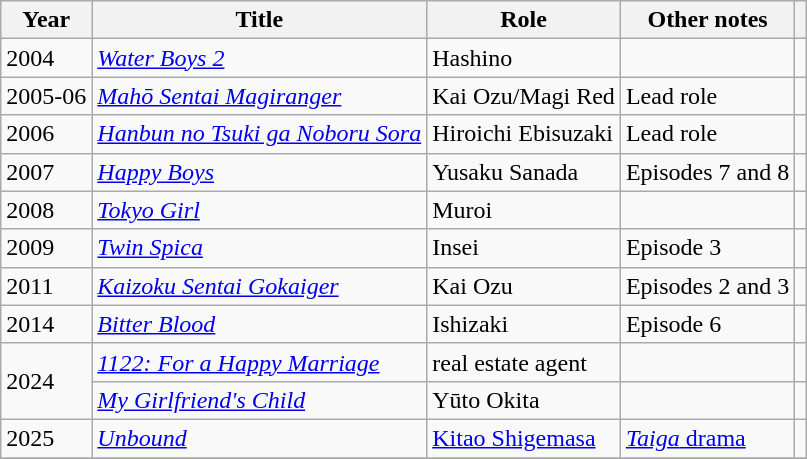<table class="wikitable">
<tr>
<th>Year</th>
<th>Title</th>
<th>Role</th>
<th>Other notes</th>
<th></th>
</tr>
<tr>
<td>2004</td>
<td><em><a href='#'>Water Boys 2</a></em></td>
<td>Hashino</td>
<td></td>
<td></td>
</tr>
<tr>
<td>2005-06</td>
<td><em><a href='#'>Mahō Sentai Magiranger</a></em></td>
<td>Kai Ozu/Magi Red</td>
<td>Lead role</td>
<td></td>
</tr>
<tr>
<td>2006</td>
<td><em><a href='#'>Hanbun no Tsuki ga Noboru Sora</a></em></td>
<td>Hiroichi Ebisuzaki</td>
<td>Lead role</td>
<td></td>
</tr>
<tr>
<td>2007</td>
<td><em><a href='#'>Happy Boys</a></em></td>
<td>Yusaku Sanada</td>
<td>Episodes 7 and 8</td>
<td></td>
</tr>
<tr>
<td>2008</td>
<td><em><a href='#'>Tokyo Girl</a></em></td>
<td>Muroi</td>
<td></td>
<td></td>
</tr>
<tr>
<td>2009</td>
<td><em><a href='#'>Twin Spica</a></em></td>
<td>Insei</td>
<td>Episode 3</td>
<td></td>
</tr>
<tr>
<td>2011</td>
<td><em><a href='#'>Kaizoku Sentai Gokaiger</a></em></td>
<td>Kai Ozu</td>
<td>Episodes 2 and 3</td>
<td></td>
</tr>
<tr>
<td>2014</td>
<td><em><a href='#'>Bitter Blood</a></em></td>
<td>Ishizaki</td>
<td>Episode 6</td>
<td></td>
</tr>
<tr>
<td rowspan=2>2024</td>
<td><em><a href='#'>1122: For a Happy Marriage</a></em></td>
<td>real estate agent</td>
<td></td>
<td></td>
</tr>
<tr>
<td><em><a href='#'>My Girlfriend's Child</a></em></td>
<td>Yūto Okita</td>
<td></td>
<td></td>
</tr>
<tr>
<td>2025</td>
<td><em><a href='#'>Unbound</a></em></td>
<td><a href='#'>Kitao Shigemasa</a></td>
<td><a href='#'><em>Taiga</em> drama</a></td>
<td></td>
</tr>
<tr>
</tr>
</table>
